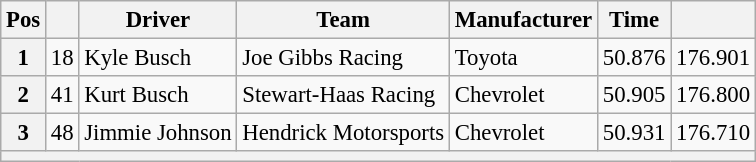<table class="wikitable" style="font-size:95%">
<tr>
<th>Pos</th>
<th></th>
<th>Driver</th>
<th>Team</th>
<th>Manufacturer</th>
<th>Time</th>
<th></th>
</tr>
<tr>
<th>1</th>
<td>18</td>
<td>Kyle Busch</td>
<td>Joe Gibbs Racing</td>
<td>Toyota</td>
<td>50.876</td>
<td>176.901</td>
</tr>
<tr>
<th>2</th>
<td>41</td>
<td>Kurt Busch</td>
<td>Stewart-Haas Racing</td>
<td>Chevrolet</td>
<td>50.905</td>
<td>176.800</td>
</tr>
<tr>
<th>3</th>
<td>48</td>
<td>Jimmie Johnson</td>
<td>Hendrick Motorsports</td>
<td>Chevrolet</td>
<td>50.931</td>
<td>176.710</td>
</tr>
<tr>
<th colspan="7"></th>
</tr>
</table>
